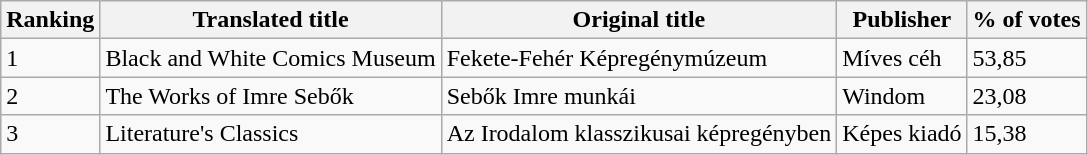<table | class="wikitable">
<tr valign="top">
<th><strong>Ranking</strong></th>
<th><strong>Translated title</strong></th>
<th><strong>Original title</strong></th>
<th><strong>Publisher</strong></th>
<th><strong>% of votes</strong></th>
</tr>
<tr>
<td>1</td>
<td>Black and White Comics Museum</td>
<td>Fekete-Fehér Képregénymúzeum</td>
<td>Míves céh</td>
<td>53,85</td>
</tr>
<tr>
<td>2</td>
<td>The Works of Imre Sebők</td>
<td>Sebők Imre munkái</td>
<td>Windom</td>
<td>23,08</td>
</tr>
<tr>
<td>3</td>
<td>Literature's Classics</td>
<td>Az Irodalom klasszikusai képregényben</td>
<td>Képes kiadó</td>
<td>15,38</td>
</tr>
</table>
